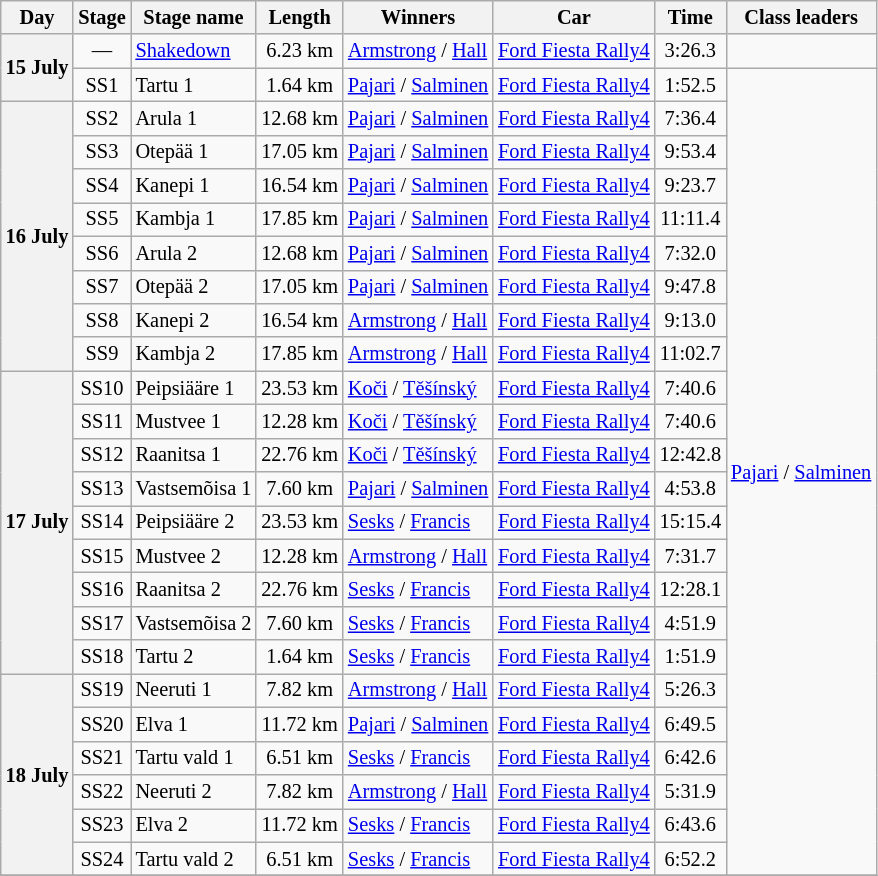<table class="wikitable" style="font-size: 85%;">
<tr>
<th>Day</th>
<th>Stage</th>
<th>Stage name</th>
<th>Length</th>
<th>Winners</th>
<th>Car</th>
<th>Time</th>
<th>Class leaders</th>
</tr>
<tr>
<th rowspan="2">15 July</th>
<td align="center">—</td>
<td><a href='#'>Shakedown</a></td>
<td align="center">6.23 km</td>
<td><a href='#'>Armstrong</a> / <a href='#'>Hall</a></td>
<td><a href='#'>Ford Fiesta Rally4</a></td>
<td align="center">3:26.3</td>
<td></td>
</tr>
<tr>
<td align="center">SS1</td>
<td>Tartu 1</td>
<td align="center">1.64 km</td>
<td><a href='#'>Pajari</a> / <a href='#'>Salminen</a></td>
<td><a href='#'>Ford Fiesta Rally4</a></td>
<td align="center">1:52.5</td>
<td rowspan="24"><a href='#'>Pajari</a> / <a href='#'>Salminen</a></td>
</tr>
<tr>
<th rowspan="8">16 July</th>
<td align="center">SS2</td>
<td>Arula 1</td>
<td align="center">12.68 km</td>
<td><a href='#'>Pajari</a> / <a href='#'>Salminen</a></td>
<td><a href='#'>Ford Fiesta Rally4</a></td>
<td align="center">7:36.4</td>
</tr>
<tr>
<td align="center">SS3</td>
<td>Otepää 1</td>
<td align="center">17.05 km</td>
<td><a href='#'>Pajari</a> / <a href='#'>Salminen</a></td>
<td><a href='#'>Ford Fiesta Rally4</a></td>
<td align="center">9:53.4</td>
</tr>
<tr>
<td align="center">SS4</td>
<td>Kanepi 1</td>
<td align="center">16.54 km</td>
<td><a href='#'>Pajari</a> / <a href='#'>Salminen</a></td>
<td><a href='#'>Ford Fiesta Rally4</a></td>
<td align="center">9:23.7</td>
</tr>
<tr>
<td align="center">SS5</td>
<td>Kambja 1</td>
<td align="center">17.85 km</td>
<td><a href='#'>Pajari</a> / <a href='#'>Salminen</a></td>
<td><a href='#'>Ford Fiesta Rally4</a></td>
<td align="center">11:11.4</td>
</tr>
<tr>
<td align="center">SS6</td>
<td>Arula 2</td>
<td align="center">12.68 km</td>
<td><a href='#'>Pajari</a> / <a href='#'>Salminen</a></td>
<td><a href='#'>Ford Fiesta Rally4</a></td>
<td align="center">7:32.0</td>
</tr>
<tr>
<td align="center">SS7</td>
<td>Otepää 2</td>
<td align="center">17.05 km</td>
<td><a href='#'>Pajari</a> / <a href='#'>Salminen</a></td>
<td><a href='#'>Ford Fiesta Rally4</a></td>
<td align="center">9:47.8</td>
</tr>
<tr>
<td align="center">SS8</td>
<td>Kanepi 2</td>
<td align="center">16.54 km</td>
<td><a href='#'>Armstrong</a> / <a href='#'>Hall</a></td>
<td><a href='#'>Ford Fiesta Rally4</a></td>
<td align="center">9:13.0</td>
</tr>
<tr>
<td align="center">SS9</td>
<td>Kambja 2</td>
<td align="center">17.85 km</td>
<td><a href='#'>Armstrong</a> / <a href='#'>Hall</a></td>
<td><a href='#'>Ford Fiesta Rally4</a></td>
<td align="center">11:02.7</td>
</tr>
<tr>
<th rowspan="9">17 July</th>
<td align="center">SS10</td>
<td>Peipsiääre 1</td>
<td align="center">23.53 km</td>
<td><a href='#'>Koči</a> / <a href='#'>Těšínský</a></td>
<td><a href='#'>Ford Fiesta Rally4</a></td>
<td align="center">7:40.6</td>
</tr>
<tr>
<td align="center">SS11</td>
<td>Mustvee 1</td>
<td align="center">12.28 km</td>
<td><a href='#'>Koči</a> / <a href='#'>Těšínský</a></td>
<td><a href='#'>Ford Fiesta Rally4</a></td>
<td align="center">7:40.6</td>
</tr>
<tr>
<td align="center">SS12</td>
<td>Raanitsa 1</td>
<td align="center">22.76 km</td>
<td><a href='#'>Koči</a> / <a href='#'>Těšínský</a></td>
<td><a href='#'>Ford Fiesta Rally4</a></td>
<td align="center">12:42.8</td>
</tr>
<tr>
<td align="center">SS13</td>
<td>Vastsemõisa 1</td>
<td align="center">7.60 km</td>
<td><a href='#'>Pajari</a> / <a href='#'>Salminen</a></td>
<td><a href='#'>Ford Fiesta Rally4</a></td>
<td align="center">4:53.8</td>
</tr>
<tr>
<td align="center">SS14</td>
<td>Peipsiääre 2</td>
<td align="center">23.53 km</td>
<td><a href='#'>Sesks</a> / <a href='#'>Francis</a></td>
<td><a href='#'>Ford Fiesta Rally4</a></td>
<td align="center">15:15.4</td>
</tr>
<tr>
<td align="center">SS15</td>
<td>Mustvee 2</td>
<td align="center">12.28 km</td>
<td><a href='#'>Armstrong</a> / <a href='#'>Hall</a></td>
<td><a href='#'>Ford Fiesta Rally4</a></td>
<td align="center">7:31.7</td>
</tr>
<tr>
<td align="center">SS16</td>
<td>Raanitsa 2</td>
<td align="center">22.76 km</td>
<td><a href='#'>Sesks</a> / <a href='#'>Francis</a></td>
<td><a href='#'>Ford Fiesta Rally4</a></td>
<td align="center">12:28.1</td>
</tr>
<tr>
<td align="center">SS17</td>
<td>Vastsemõisa 2</td>
<td align="center">7.60 km</td>
<td><a href='#'>Sesks</a> / <a href='#'>Francis</a></td>
<td><a href='#'>Ford Fiesta Rally4</a></td>
<td align="center">4:51.9</td>
</tr>
<tr>
<td align="center">SS18</td>
<td>Tartu 2</td>
<td align="center">1.64 km</td>
<td><a href='#'>Sesks</a> / <a href='#'>Francis</a></td>
<td><a href='#'>Ford Fiesta Rally4</a></td>
<td align="center">1:51.9</td>
</tr>
<tr>
<th rowspan="6">18 July</th>
<td align="center">SS19</td>
<td>Neeruti 1</td>
<td align="center">7.82 km</td>
<td><a href='#'>Armstrong</a> / <a href='#'>Hall</a></td>
<td><a href='#'>Ford Fiesta Rally4</a></td>
<td align="center">5:26.3</td>
</tr>
<tr>
<td align="center">SS20</td>
<td>Elva 1</td>
<td align="center">11.72 km</td>
<td><a href='#'>Pajari</a> / <a href='#'>Salminen</a></td>
<td><a href='#'>Ford Fiesta Rally4</a></td>
<td align="center">6:49.5</td>
</tr>
<tr>
<td align="center">SS21</td>
<td>Tartu vald 1</td>
<td align="center">6.51 km</td>
<td><a href='#'>Sesks</a> / <a href='#'>Francis</a></td>
<td><a href='#'>Ford Fiesta Rally4</a></td>
<td align="center">6:42.6</td>
</tr>
<tr>
<td align="center">SS22</td>
<td>Neeruti 2</td>
<td align="center">7.82 km</td>
<td><a href='#'>Armstrong</a> / <a href='#'>Hall</a></td>
<td><a href='#'>Ford Fiesta Rally4</a></td>
<td align="center">5:31.9</td>
</tr>
<tr>
<td align="center">SS23</td>
<td>Elva 2</td>
<td align="center">11.72 km</td>
<td><a href='#'>Sesks</a> / <a href='#'>Francis</a></td>
<td><a href='#'>Ford Fiesta Rally4</a></td>
<td align="center">6:43.6</td>
</tr>
<tr>
<td align="center">SS24</td>
<td>Tartu vald 2</td>
<td align="center">6.51 km</td>
<td><a href='#'>Sesks</a> / <a href='#'>Francis</a></td>
<td><a href='#'>Ford Fiesta Rally4</a></td>
<td align="center">6:52.2</td>
</tr>
<tr>
</tr>
</table>
